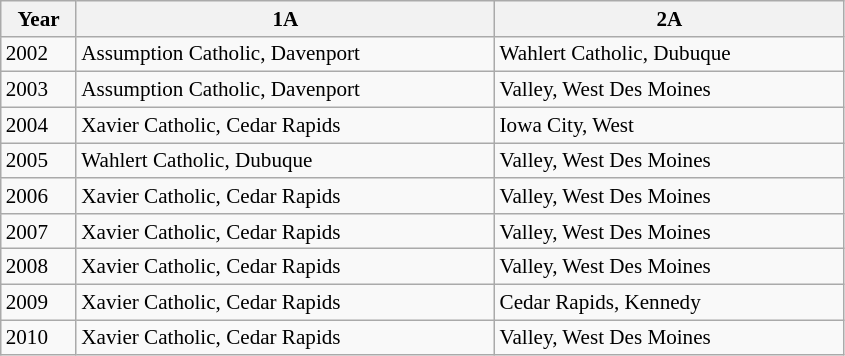<table class="wikitable collapsible collapsed" style="font-size:88%; min-width:40em">
<tr>
<th>Year</th>
<th>1A</th>
<th>2A</th>
</tr>
<tr>
<td>2002</td>
<td>Assumption Catholic, Davenport</td>
<td>Wahlert Catholic, Dubuque</td>
</tr>
<tr>
<td>2003</td>
<td>Assumption Catholic, Davenport</td>
<td>Valley, West Des Moines</td>
</tr>
<tr>
<td>2004</td>
<td>Xavier Catholic, Cedar Rapids</td>
<td>Iowa City, West</td>
</tr>
<tr>
<td>2005</td>
<td>Wahlert Catholic, Dubuque</td>
<td>Valley, West Des Moines</td>
</tr>
<tr>
<td>2006</td>
<td>Xavier Catholic, Cedar Rapids</td>
<td>Valley, West Des Moines</td>
</tr>
<tr>
<td>2007</td>
<td>Xavier Catholic, Cedar Rapids</td>
<td>Valley, West Des Moines</td>
</tr>
<tr>
<td>2008</td>
<td>Xavier Catholic, Cedar Rapids</td>
<td>Valley, West Des Moines</td>
</tr>
<tr>
<td>2009</td>
<td>Xavier Catholic, Cedar Rapids</td>
<td>Cedar Rapids, Kennedy</td>
</tr>
<tr>
<td>2010</td>
<td>Xavier Catholic, Cedar Rapids</td>
<td>Valley, West Des Moines</td>
</tr>
</table>
